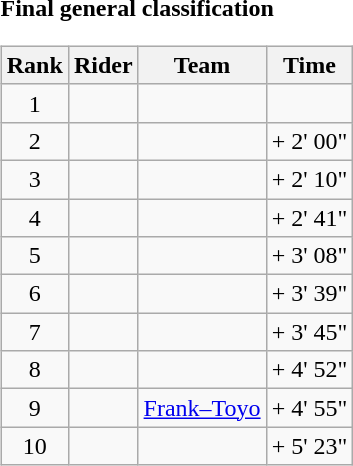<table>
<tr>
<td><strong>Final general classification</strong><br><table class="wikitable">
<tr>
<th scope="col">Rank</th>
<th scope="col">Rider</th>
<th scope="col">Team</th>
<th scope="col">Time</th>
</tr>
<tr>
<td style="text-align:center;">1</td>
<td></td>
<td></td>
<td style="text-align:right;"></td>
</tr>
<tr>
<td style="text-align:center;">2</td>
<td></td>
<td></td>
<td style="text-align:right;">+ 2' 00"</td>
</tr>
<tr>
<td style="text-align:center;">3</td>
<td></td>
<td></td>
<td style="text-align:right;">+ 2' 10"</td>
</tr>
<tr>
<td style="text-align:center;">4</td>
<td></td>
<td></td>
<td style="text-align:right;">+ 2' 41"</td>
</tr>
<tr>
<td style="text-align:center;">5</td>
<td></td>
<td></td>
<td style="text-align:right;">+ 3' 08"</td>
</tr>
<tr>
<td style="text-align:center;">6</td>
<td></td>
<td></td>
<td style="text-align:right;">+ 3' 39"</td>
</tr>
<tr>
<td style="text-align:center;">7</td>
<td></td>
<td></td>
<td style="text-align:right;">+ 3' 45"</td>
</tr>
<tr>
<td style="text-align:center;">8</td>
<td></td>
<td></td>
<td style="text-align:right;">+ 4' 52"</td>
</tr>
<tr>
<td style="text-align:center;">9</td>
<td></td>
<td><a href='#'>Frank–Toyo</a></td>
<td style="text-align:right;">+ 4' 55"</td>
</tr>
<tr>
<td style="text-align:center;">10</td>
<td></td>
<td></td>
<td style="text-align:right;">+ 5' 23"</td>
</tr>
</table>
</td>
</tr>
</table>
